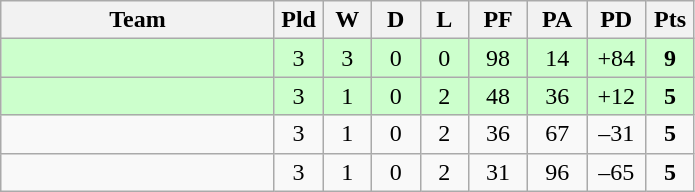<table class="wikitable" style="text-align:center;">
<tr>
<th width=175>Team</th>
<th width=25 abbr="Played">Pld</th>
<th width=25 abbr="Won">W</th>
<th width=25 abbr="Drawn">D</th>
<th width=25 abbr="Lost">L</th>
<th width=32 abbr="Points for">PF</th>
<th width=32 abbr="Points against">PA</th>
<th width=32 abbr="Points difference">PD</th>
<th width=25 abbr="Points">Pts</th>
</tr>
<tr bgcolor=ccffcc>
<td align=left></td>
<td>3</td>
<td>3</td>
<td>0</td>
<td>0</td>
<td>98</td>
<td>14</td>
<td>+84</td>
<td><strong>9</strong></td>
</tr>
<tr bgcolor=ccffcc>
<td align=left></td>
<td>3</td>
<td>1</td>
<td>0</td>
<td>2</td>
<td>48</td>
<td>36</td>
<td>+12</td>
<td><strong>5</strong></td>
</tr>
<tr>
<td align=left></td>
<td>3</td>
<td>1</td>
<td>0</td>
<td>2</td>
<td>36</td>
<td>67</td>
<td>–31</td>
<td><strong>5</strong></td>
</tr>
<tr>
<td align=left></td>
<td>3</td>
<td>1</td>
<td>0</td>
<td>2</td>
<td>31</td>
<td>96</td>
<td>–65</td>
<td><strong>5</strong></td>
</tr>
</table>
